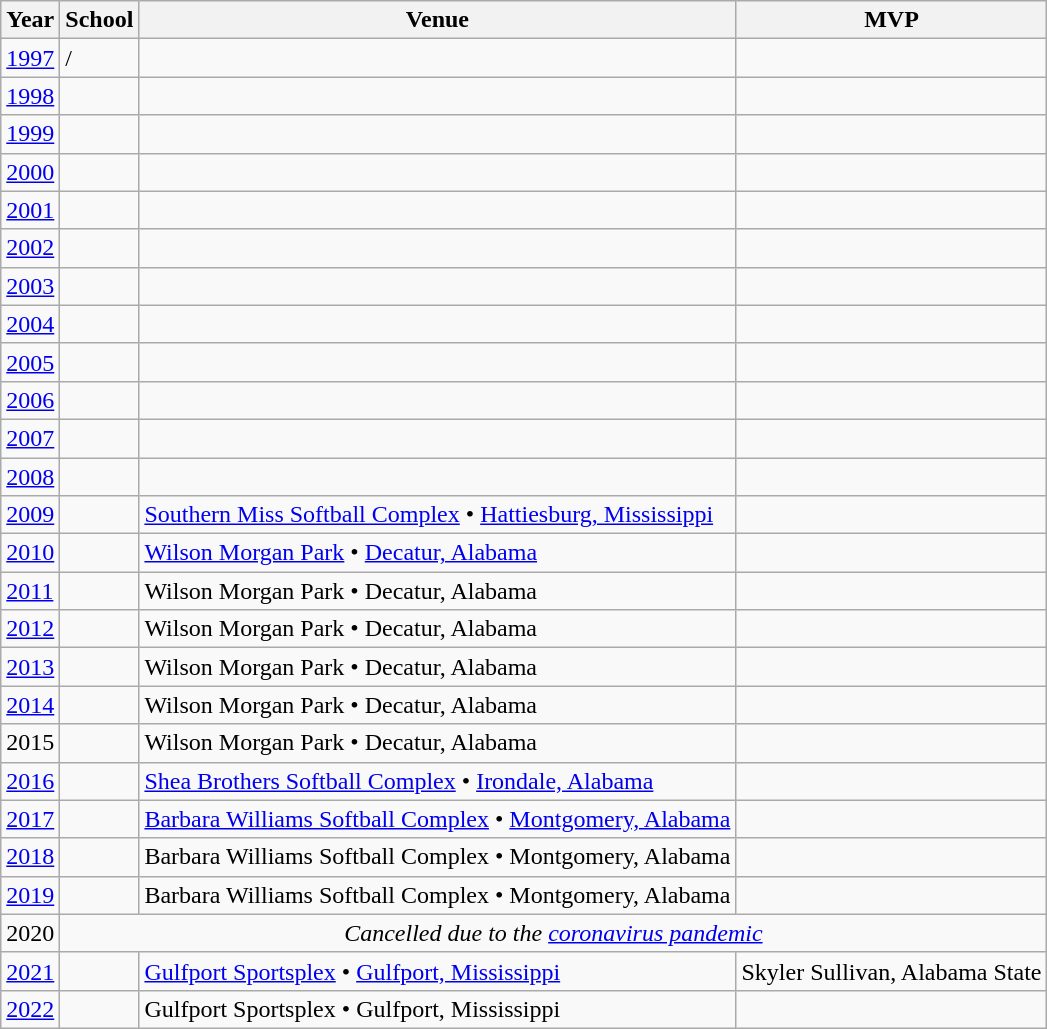<table class="wikitable">
<tr>
<th>Year</th>
<th>School</th>
<th>Venue</th>
<th>MVP</th>
</tr>
<tr>
<td><a href='#'>1997</a></td>
<td>/</td>
<td></td>
<td></td>
</tr>
<tr>
<td><a href='#'>1998</a></td>
<td></td>
<td></td>
<td></td>
</tr>
<tr>
<td><a href='#'>1999</a></td>
<td></td>
<td></td>
<td></td>
</tr>
<tr>
<td><a href='#'>2000</a></td>
<td></td>
<td></td>
<td></td>
</tr>
<tr>
<td><a href='#'>2001</a></td>
<td></td>
<td></td>
<td></td>
</tr>
<tr>
<td><a href='#'>2002</a></td>
<td></td>
<td></td>
<td></td>
</tr>
<tr>
<td><a href='#'>2003</a></td>
<td></td>
<td></td>
<td></td>
</tr>
<tr>
<td><a href='#'>2004</a></td>
<td></td>
<td></td>
<td></td>
</tr>
<tr>
<td><a href='#'>2005</a></td>
<td></td>
<td></td>
<td></td>
</tr>
<tr>
<td><a href='#'>2006</a></td>
<td></td>
<td></td>
<td></td>
</tr>
<tr>
<td><a href='#'>2007</a></td>
<td></td>
<td></td>
<td></td>
</tr>
<tr>
<td><a href='#'>2008</a></td>
<td></td>
<td></td>
<td></td>
</tr>
<tr>
<td><a href='#'>2009</a></td>
<td></td>
<td><a href='#'>Southern Miss Softball Complex</a> • <a href='#'>Hattiesburg, Mississippi</a></td>
<td></td>
</tr>
<tr>
<td><a href='#'>2010</a></td>
<td></td>
<td><a href='#'>Wilson Morgan Park</a> • <a href='#'>Decatur, Alabama</a></td>
<td></td>
</tr>
<tr>
<td><a href='#'>2011</a></td>
<td></td>
<td>Wilson Morgan Park • Decatur, Alabama</td>
<td></td>
</tr>
<tr>
<td><a href='#'>2012</a></td>
<td></td>
<td>Wilson Morgan Park • Decatur, Alabama</td>
<td></td>
</tr>
<tr>
<td><a href='#'>2013</a></td>
<td></td>
<td>Wilson Morgan Park • Decatur, Alabama</td>
<td></td>
</tr>
<tr>
<td><a href='#'>2014</a></td>
<td></td>
<td>Wilson Morgan Park • Decatur, Alabama</td>
<td></td>
</tr>
<tr>
<td>2015</td>
<td></td>
<td>Wilson Morgan Park • Decatur, Alabama</td>
<td></td>
</tr>
<tr>
<td><a href='#'>2016</a></td>
<td></td>
<td><a href='#'>Shea Brothers Softball Complex</a> • <a href='#'>Irondale, Alabama</a></td>
<td></td>
</tr>
<tr>
<td><a href='#'>2017</a></td>
<td></td>
<td><a href='#'>Barbara Williams Softball Complex</a> • <a href='#'>Montgomery, Alabama</a></td>
<td></td>
</tr>
<tr>
<td><a href='#'>2018</a></td>
<td></td>
<td>Barbara Williams Softball Complex • Montgomery, Alabama</td>
<td></td>
</tr>
<tr>
<td><a href='#'>2019</a></td>
<td></td>
<td>Barbara Williams Softball Complex • Montgomery, Alabama</td>
<td></td>
</tr>
<tr>
<td>2020</td>
<td colspan=3 align=center><em>Cancelled due to the <a href='#'>coronavirus pandemic</a></em></td>
</tr>
<tr>
<td><a href='#'>2021</a></td>
<td></td>
<td><a href='#'>Gulfport Sportsplex</a> • <a href='#'>Gulfport, Mississippi</a></td>
<td>Skyler Sullivan, Alabama State</td>
</tr>
<tr>
<td><a href='#'>2022</a></td>
<td></td>
<td>Gulfport Sportsplex • Gulfport, Mississippi</td>
<td></td>
</tr>
</table>
